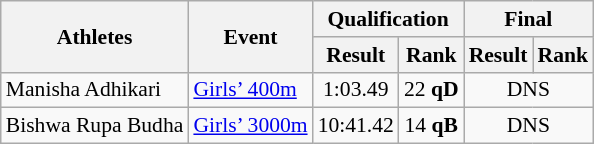<table class="wikitable" border="1" style="font-size:90%">
<tr>
<th rowspan=2>Athletes</th>
<th rowspan=2>Event</th>
<th colspan=2>Qualification</th>
<th colspan=2>Final</th>
</tr>
<tr>
<th>Result</th>
<th>Rank</th>
<th>Result</th>
<th>Rank</th>
</tr>
<tr>
<td>Manisha Adhikari</td>
<td><a href='#'>Girls’ 400m</a></td>
<td align=center>1:03.49</td>
<td align=center>22 <strong>qD</strong></td>
<td align=center colspan="2">DNS</td>
</tr>
<tr>
<td>Bishwa Rupa Budha</td>
<td><a href='#'>Girls’ 3000m</a></td>
<td align=center>10:41.42</td>
<td align=center>14 <strong>qB</strong></td>
<td align=center colspan="2">DNS</td>
</tr>
</table>
